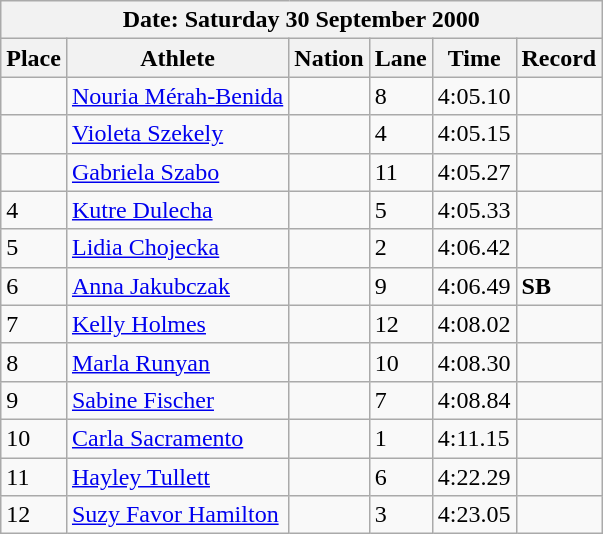<table class="wikitable">
<tr>
<th colspan=9>Date: Saturday 30 September 2000 <br></th>
</tr>
<tr>
<th colspan=1>Place</th>
<th rowspan=1>Athlete</th>
<th rowspan=1>Nation</th>
<th rowspan=1>Lane</th>
<th rowspan=1>Time</th>
<th rowspan=1>Record</th>
</tr>
<tr>
<td></td>
<td align="left"><a href='#'>Nouria Mérah-Benida</a></td>
<td align="left"></td>
<td>8</td>
<td>4:05.10</td>
<td></td>
</tr>
<tr>
<td></td>
<td align="left"><a href='#'>Violeta Szekely</a></td>
<td align="left"></td>
<td>4</td>
<td>4:05.15</td>
<td></td>
</tr>
<tr>
<td></td>
<td align="left"><a href='#'>Gabriela Szabo</a></td>
<td align="left"></td>
<td>11</td>
<td>4:05.27</td>
<td></td>
</tr>
<tr>
<td>4</td>
<td align="left"><a href='#'>Kutre Dulecha</a></td>
<td align="left"></td>
<td>5</td>
<td>4:05.33</td>
<td></td>
</tr>
<tr>
<td>5</td>
<td align="left"><a href='#'>Lidia Chojecka</a></td>
<td align="left"></td>
<td>2</td>
<td>4:06.42</td>
<td></td>
</tr>
<tr>
<td>6</td>
<td align="left"><a href='#'>Anna Jakubczak</a></td>
<td align="left"></td>
<td>9</td>
<td>4:06.49</td>
<td><strong>SB</strong></td>
</tr>
<tr>
<td>7</td>
<td align="left"><a href='#'>Kelly Holmes</a></td>
<td align="left"></td>
<td>12</td>
<td>4:08.02</td>
<td></td>
</tr>
<tr>
<td>8</td>
<td align="left"><a href='#'>Marla Runyan</a></td>
<td align="left"></td>
<td>10</td>
<td>4:08.30</td>
<td></td>
</tr>
<tr>
<td>9</td>
<td align="left"><a href='#'>Sabine Fischer</a></td>
<td align="left"></td>
<td>7</td>
<td>4:08.84</td>
<td></td>
</tr>
<tr>
<td>10</td>
<td align="left"><a href='#'>Carla Sacramento</a></td>
<td align="left"></td>
<td>1</td>
<td>4:11.15</td>
<td></td>
</tr>
<tr>
<td>11</td>
<td align="left"><a href='#'>Hayley Tullett</a></td>
<td align="left"></td>
<td>6</td>
<td>4:22.29</td>
<td></td>
</tr>
<tr>
<td>12</td>
<td align="left"><a href='#'>Suzy Favor Hamilton</a></td>
<td align="left"></td>
<td>3</td>
<td>4:23.05</td>
<td></td>
</tr>
</table>
